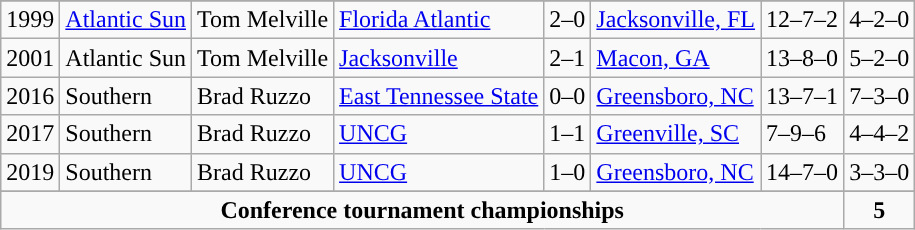<table class="wikitable" style="font-size:100%;">
<tr>
</tr>
<tr>
<td>1999</td>
<td><a href='#'>Atlantic Sun</a></td>
<td>Tom Melville</td>
<td><a href='#'>Florida Atlantic</a></td>
<td>2–0</td>
<td><a href='#'>Jacksonville, FL</a></td>
<td>12–7–2</td>
<td>4–2–0</td>
</tr>
<tr>
<td>2001</td>
<td>Atlantic Sun</td>
<td>Tom Melville</td>
<td><a href='#'>Jacksonville</a></td>
<td>2–1</td>
<td><a href='#'>Macon, GA</a></td>
<td>13–8–0</td>
<td>5–2–0</td>
</tr>
<tr>
<td>2016</td>
<td>Southern</td>
<td>Brad Ruzzo</td>
<td><a href='#'>East Tennessee State</a></td>
<td>0–0</td>
<td><a href='#'>Greensboro, NC</a></td>
<td>13–7–1</td>
<td>7–3–0</td>
</tr>
<tr>
<td>2017</td>
<td>Southern</td>
<td>Brad Ruzzo</td>
<td><a href='#'>UNCG</a></td>
<td>1–1</td>
<td><a href='#'>Greenville, SC</a></td>
<td>7–9–6</td>
<td>4–4–2</td>
</tr>
<tr>
<td>2019</td>
<td>Southern</td>
<td>Brad Ruzzo</td>
<td><a href='#'>UNCG</a></td>
<td>1–0</td>
<td><a href='#'>Greensboro, NC</a></td>
<td>14–7–0</td>
<td>3–3–0</td>
</tr>
<tr>
</tr>
<tr style="text-align:center; ">
<td colspan="7"><strong>Conference tournament championships</strong></td>
<td colspan="1"><strong>5</strong></td>
</tr>
</table>
